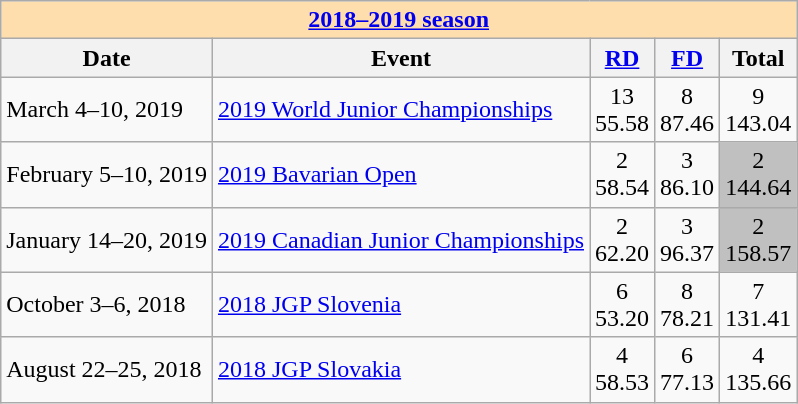<table class="wikitable">
<tr>
<td style="background-color: #ffdead; " colspan=5 align=center><a href='#'><strong>2018–2019 season</strong></a></td>
</tr>
<tr>
<th>Date</th>
<th>Event</th>
<th><a href='#'>RD</a></th>
<th><a href='#'>FD</a></th>
<th>Total</th>
</tr>
<tr>
<td>March 4–10, 2019</td>
<td><a href='#'>2019 World Junior Championships</a></td>
<td align=center>13 <br> 55.58</td>
<td align=center>8 <br> 87.46</td>
<td align=center>9 <br> 143.04</td>
</tr>
<tr>
<td>February 5–10, 2019</td>
<td><a href='#'>2019 Bavarian Open</a></td>
<td align=center>2 <br> 58.54</td>
<td align=center>3 <br> 86.10</td>
<td align=center bgcolor=silver>2 <br> 144.64</td>
</tr>
<tr>
<td>January 14–20, 2019</td>
<td><a href='#'>2019 Canadian Junior Championships</a></td>
<td align=center>2 <br> 62.20</td>
<td align=center>3 <br> 96.37</td>
<td align=center bgcolor=silver>2 <br> 158.57</td>
</tr>
<tr>
<td>October 3–6, 2018</td>
<td><a href='#'>2018 JGP Slovenia</a></td>
<td align=center>6 <br> 53.20</td>
<td align=center>8 <br> 78.21</td>
<td align=center>7 <br> 131.41</td>
</tr>
<tr>
<td>August 22–25, 2018</td>
<td><a href='#'>2018 JGP Slovakia</a></td>
<td align=center>4 <br> 58.53</td>
<td align=center>6 <br> 77.13</td>
<td align=center>4 <br> 135.66</td>
</tr>
</table>
